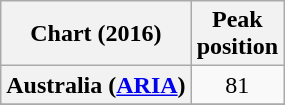<table class="wikitable sortable plainrowheaders" style="text-align:center">
<tr>
<th scope="col">Chart (2016)</th>
<th scope="col">Peak<br>position</th>
</tr>
<tr>
<th scope="row">Australia (<a href='#'>ARIA</a>)</th>
<td>81</td>
</tr>
<tr>
</tr>
<tr>
</tr>
<tr>
</tr>
<tr>
</tr>
<tr>
</tr>
<tr>
</tr>
<tr>
</tr>
<tr>
</tr>
<tr>
</tr>
<tr>
</tr>
</table>
